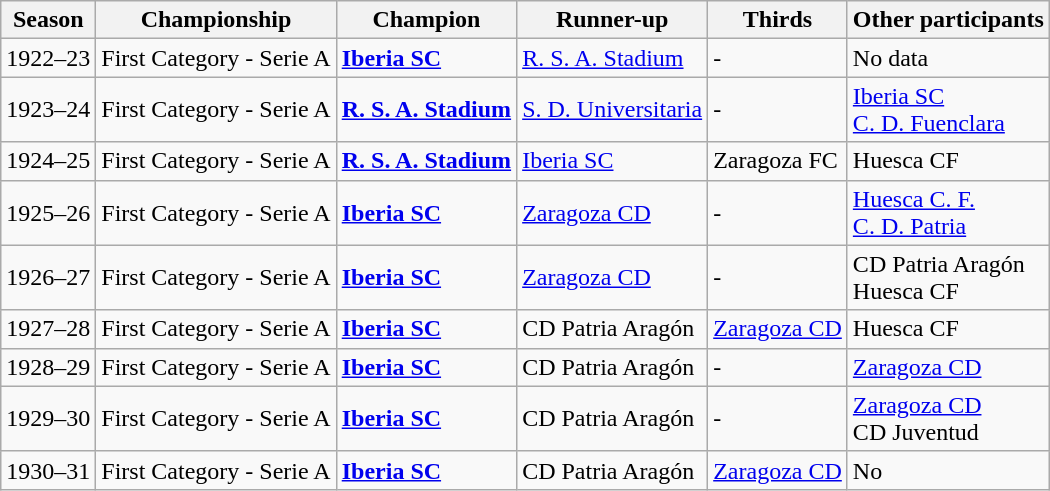<table class="wikitable">
<tr>
<th>Season</th>
<th>Championship</th>
<th>Champion</th>
<th>Runner-up</th>
<th>Thirds</th>
<th>Other participants</th>
</tr>
<tr>
<td>1922–23</td>
<td>First Category - Serie A</td>
<td><strong><a href='#'>Iberia SC</a></strong></td>
<td><a href='#'>R. S. A. Stadium</a></td>
<td>-</td>
<td>No data</td>
</tr>
<tr>
<td>1923–24</td>
<td>First Category - Serie A</td>
<td><strong><a href='#'>R. S. A. Stadium</a></strong></td>
<td><a href='#'>S. D. Universitaria</a></td>
<td>-</td>
<td><a href='#'>Iberia SC</a><br><a href='#'>C. D. Fuenclara</a></td>
</tr>
<tr>
<td>1924–25</td>
<td>First Category - Serie A</td>
<td><strong><a href='#'>R. S. A. Stadium</a></strong></td>
<td><a href='#'>Iberia SC</a></td>
<td>Zaragoza FC</td>
<td>Huesca CF</td>
</tr>
<tr>
<td>1925–26</td>
<td>First Category - Serie A</td>
<td><strong><a href='#'>Iberia SC</a></strong></td>
<td><a href='#'>Zaragoza CD</a></td>
<td>-</td>
<td><a href='#'>Huesca C. F.</a><br>  <a href='#'>C. D. Patria</a></td>
</tr>
<tr>
<td>1926–27</td>
<td>First Category - Serie A</td>
<td><strong><a href='#'>Iberia SC</a></strong></td>
<td><a href='#'>Zaragoza CD</a></td>
<td>-</td>
<td>CD Patria Aragón<br>Huesca CF</td>
</tr>
<tr>
<td>1927–28</td>
<td>First Category - Serie A</td>
<td><strong><a href='#'>Iberia SC</a></strong></td>
<td>CD Patria Aragón</td>
<td><a href='#'>Zaragoza CD</a></td>
<td>Huesca CF</td>
</tr>
<tr>
<td>1928–29</td>
<td>First Category - Serie A</td>
<td><strong><a href='#'>Iberia SC</a></strong></td>
<td>CD Patria Aragón</td>
<td>-</td>
<td><a href='#'>Zaragoza CD</a></td>
</tr>
<tr>
<td>1929–30</td>
<td>First Category - Serie A</td>
<td><strong><a href='#'>Iberia SC</a></strong></td>
<td>CD Patria Aragón</td>
<td>-</td>
<td><a href='#'>Zaragoza CD</a><br>CD Juventud</td>
</tr>
<tr>
<td>1930–31</td>
<td>First Category - Serie A</td>
<td><strong><a href='#'>Iberia SC</a></strong></td>
<td>CD Patria Aragón</td>
<td><a href='#'>Zaragoza CD</a></td>
<td>No</td>
</tr>
</table>
